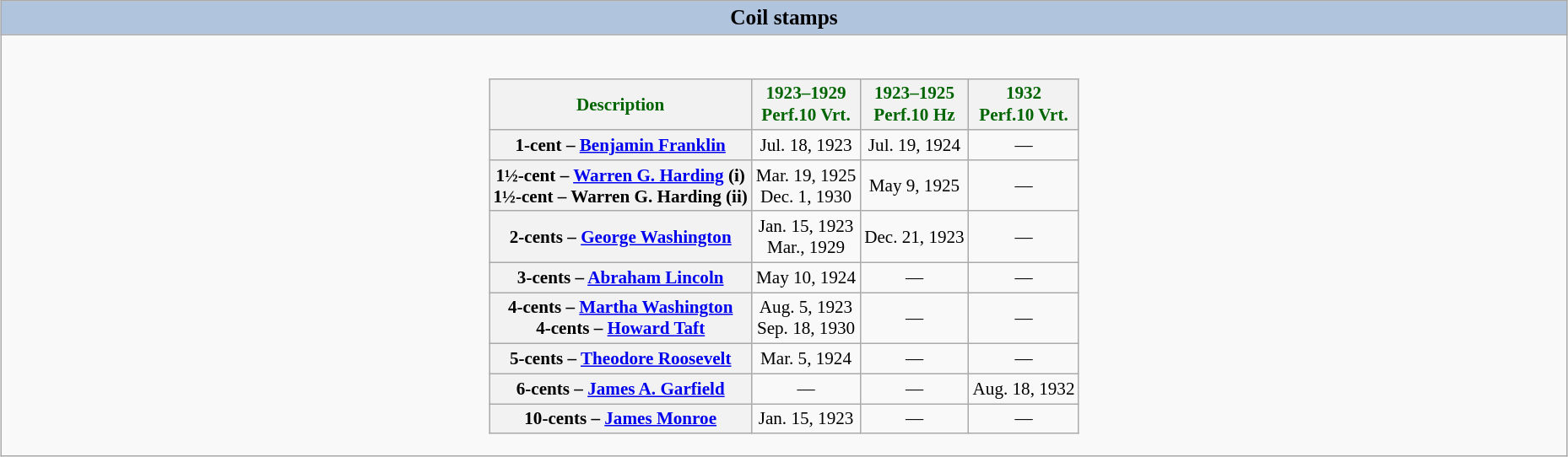<table class="wikitable collapsible collapsed" style="text-align: left; margin: 0.5em auto; width:98%;font-size:88%;">
<tr>
<th style="background-color:lightsteelblue; text-align: center"><big>Coil stamps</big></th>
</tr>
<tr>
<td><div><br><table class="wikitable plainrowheaders" style="text-align:center; margin: 1em auto;">
<tr>
<th scope="col" style="color:darkgreen;">Description</th>
<th scope="col" style="color:darkgreen;">1923–1929<br>Perf.10 Vrt.</th>
<th scope="col" style="color:darkgreen;">1923–1925<br>Perf.10 Hz</th>
<th scope="col" style="color:darkgreen;">1932<br>Perf.10 Vrt.</th>
</tr>
<tr>
<th scope="row"><strong>1-cent</strong> – <a href='#'>Benjamin Franklin</a></th>
<td>Jul. 18, 1923</td>
<td>Jul. 19, 1924</td>
<td>—</td>
</tr>
<tr>
<th scope="row"><strong>1½-cent</strong> – <a href='#'>Warren G. Harding</a> (i)<br><strong>1½-cent</strong> – Warren G. Harding (ii)</th>
<td>Mar. 19, 1925<br>Dec. 1, 1930</td>
<td>May 9, 1925</td>
<td>—<br></td>
</tr>
<tr>
<th scope="row"><strong>2-cents</strong> – <a href='#'>George Washington</a></th>
<td>Jan. 15, 1923<br>Mar., 1929</td>
<td>Dec. 21, 1923</td>
<td>—</td>
</tr>
<tr>
<th scope="row"><strong>3-cents</strong> – <a href='#'>Abraham Lincoln</a></th>
<td>May 10, 1924</td>
<td>—</td>
<td>—</td>
</tr>
<tr>
<th scope="row"><strong>4-cents</strong> – <a href='#'>Martha Washington</a><br><strong>4-cents</strong> – <a href='#'>Howard Taft</a></th>
<td>Aug. 5, 1923<br>Sep. 18, 1930</td>
<td>—</td>
<td>—</td>
</tr>
<tr>
<th scope="row"><strong>5-cents</strong> – <a href='#'>Theodore Roosevelt</a></th>
<td>Mar. 5, 1924</td>
<td>—</td>
<td>—</td>
</tr>
<tr>
<th scope="row"><strong>6-cents</strong> – <a href='#'>James A. Garfield</a></th>
<td>—</td>
<td>—</td>
<td>Aug. 18, 1932</td>
</tr>
<tr>
<th scope="row"><strong>10-cents</strong> – <a href='#'>James Monroe</a></th>
<td>Jan. 15, 1923</td>
<td>—</td>
<td>—</td>
</tr>
</table>
</div></td>
</tr>
</table>
